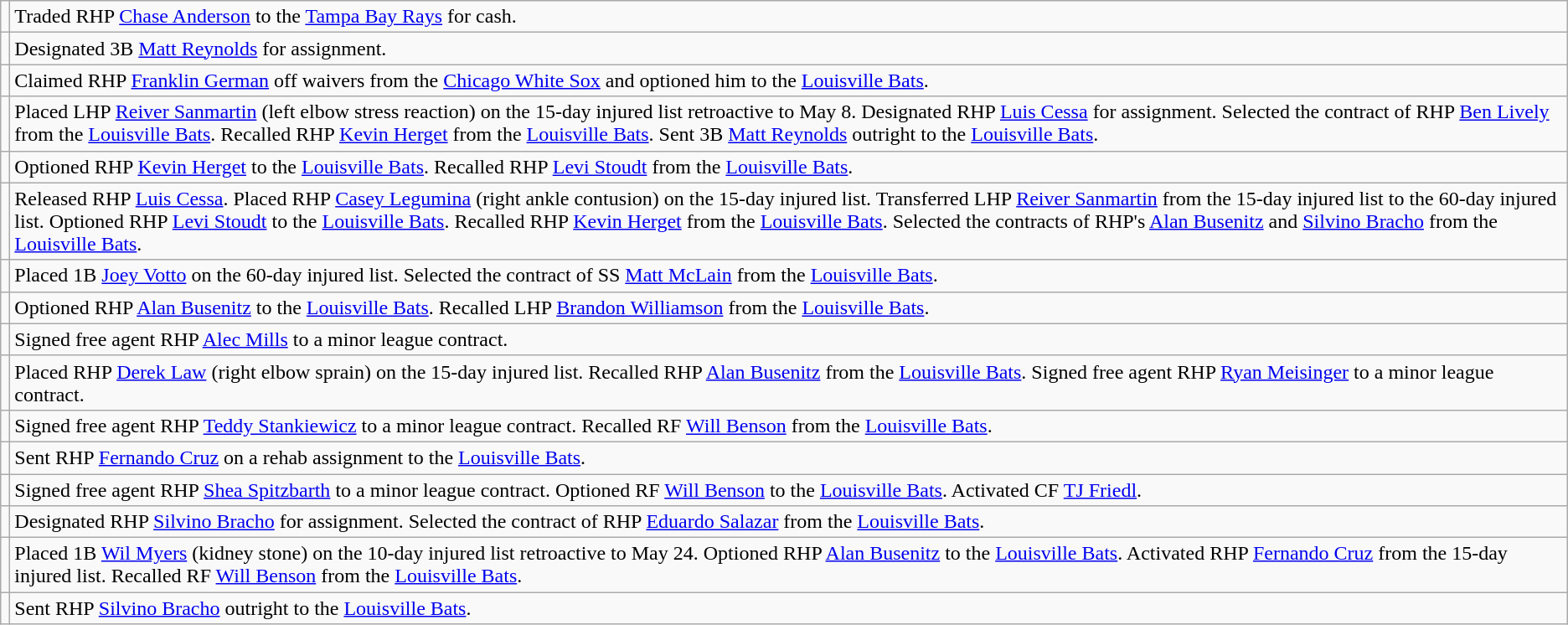<table class="wikitable">
<tr>
<td></td>
<td>Traded RHP <a href='#'>Chase Anderson</a> to the <a href='#'>Tampa Bay Rays</a> for cash.</td>
</tr>
<tr>
<td></td>
<td>Designated 3B <a href='#'>Matt Reynolds</a> for assignment.</td>
</tr>
<tr>
<td></td>
<td>Claimed RHP <a href='#'>Franklin German</a> off waivers from the <a href='#'>Chicago White Sox</a> and optioned him to the <a href='#'>Louisville Bats</a>.</td>
</tr>
<tr>
<td></td>
<td>Placed LHP <a href='#'>Reiver Sanmartin</a> (left elbow stress reaction) on the 15-day injured list retroactive to May 8. Designated RHP <a href='#'>Luis Cessa</a> for assignment. Selected the contract of RHP <a href='#'>Ben Lively</a> from the <a href='#'>Louisville Bats</a>. Recalled RHP <a href='#'>Kevin Herget</a> from the <a href='#'>Louisville Bats</a>. Sent 3B <a href='#'>Matt Reynolds</a> outright to the <a href='#'>Louisville Bats</a>.</td>
</tr>
<tr>
<td></td>
<td>Optioned RHP <a href='#'>Kevin Herget</a> to the <a href='#'>Louisville Bats</a>. Recalled RHP <a href='#'>Levi Stoudt</a> from the <a href='#'>Louisville Bats</a>.</td>
</tr>
<tr>
<td></td>
<td>Released RHP <a href='#'>Luis Cessa</a>. Placed RHP <a href='#'>Casey Legumina</a> (right ankle contusion) on the 15-day injured list. Transferred LHP <a href='#'>Reiver Sanmartin</a> from the 15-day injured list to the 60-day injured list. Optioned RHP <a href='#'>Levi Stoudt</a> to the <a href='#'>Louisville Bats</a>. Recalled RHP <a href='#'>Kevin Herget</a> from the <a href='#'>Louisville Bats</a>. Selected the contracts of RHP's <a href='#'>Alan Busenitz</a> and <a href='#'>Silvino Bracho</a> from the <a href='#'>Louisville Bats</a>.</td>
</tr>
<tr>
<td></td>
<td>Placed 1B <a href='#'>Joey Votto</a> on the 60-day injured list. Selected the contract of SS <a href='#'>Matt McLain</a> from the <a href='#'>Louisville Bats</a>.</td>
</tr>
<tr>
<td></td>
<td>Optioned RHP <a href='#'>Alan Busenitz</a> to the <a href='#'>Louisville Bats</a>. Recalled LHP <a href='#'>Brandon Williamson</a> from the <a href='#'>Louisville Bats</a>.</td>
</tr>
<tr>
<td></td>
<td>Signed free agent RHP <a href='#'>Alec Mills</a> to a minor league contract.</td>
</tr>
<tr>
<td></td>
<td>Placed RHP <a href='#'>Derek Law</a> (right elbow sprain) on the 15-day injured list. Recalled RHP <a href='#'>Alan Busenitz</a> from the <a href='#'>Louisville Bats</a>. Signed free agent RHP <a href='#'>Ryan Meisinger</a> to a minor league contract.</td>
</tr>
<tr>
<td></td>
<td>Signed free agent RHP <a href='#'>Teddy Stankiewicz</a> to a minor league contract. Recalled RF <a href='#'>Will Benson</a> from the <a href='#'>Louisville Bats</a>.</td>
</tr>
<tr>
<td></td>
<td>Sent RHP <a href='#'>Fernando Cruz</a> on a rehab assignment to the <a href='#'>Louisville Bats</a>.</td>
</tr>
<tr>
<td></td>
<td>Signed free agent RHP <a href='#'>Shea Spitzbarth</a> to a minor league contract. Optioned RF <a href='#'>Will Benson</a> to the <a href='#'>Louisville Bats</a>. Activated CF <a href='#'>TJ Friedl</a>.</td>
</tr>
<tr>
<td></td>
<td>Designated RHP <a href='#'>Silvino Bracho</a> for assignment. Selected the contract of RHP <a href='#'>Eduardo Salazar</a> from the <a href='#'>Louisville Bats</a>.</td>
</tr>
<tr>
<td></td>
<td>Placed 1B <a href='#'>Wil Myers</a> (kidney stone) on the 10-day injured list retroactive to May 24. Optioned RHP <a href='#'>Alan Busenitz</a> to the <a href='#'>Louisville Bats</a>. Activated RHP <a href='#'>Fernando Cruz</a> from the 15-day injured list. Recalled RF <a href='#'>Will Benson</a> from the <a href='#'>Louisville Bats</a>.</td>
</tr>
<tr>
<td></td>
<td>Sent RHP <a href='#'>Silvino Bracho</a> outright to the <a href='#'>Louisville Bats</a>.</td>
</tr>
</table>
